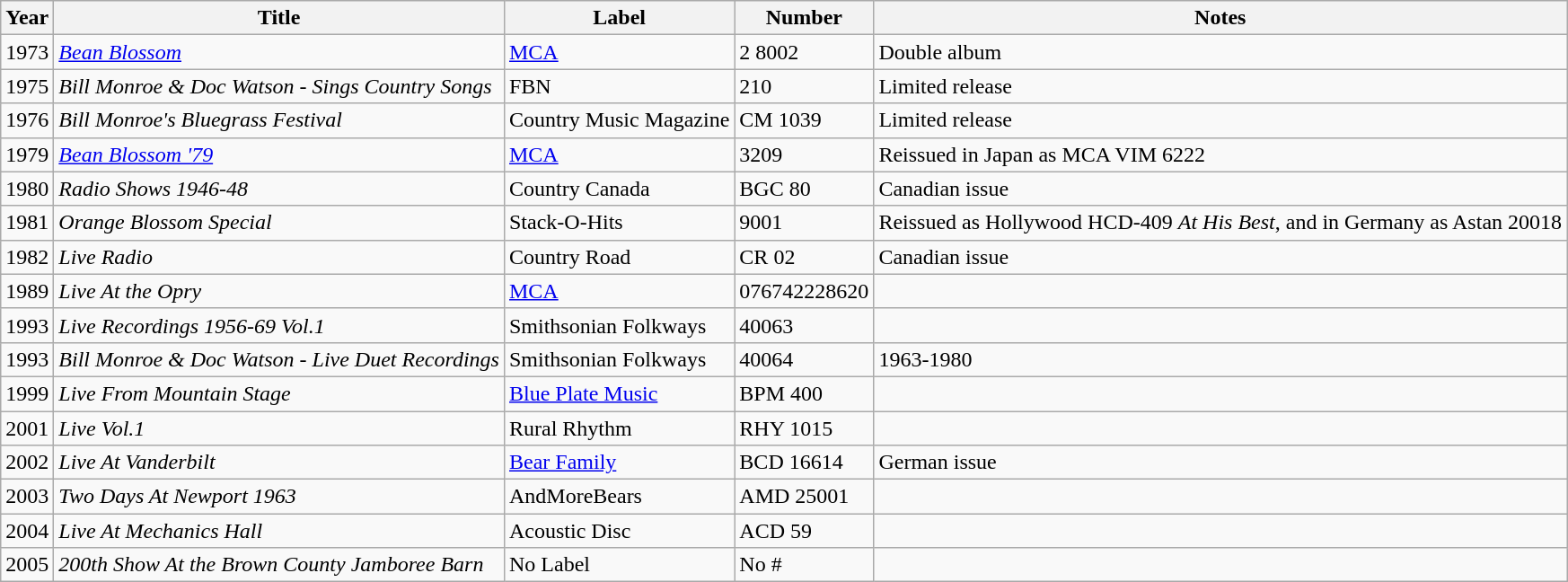<table class="wikitable">
<tr>
<th>Year</th>
<th>Title</th>
<th>Label</th>
<th>Number</th>
<th>Notes</th>
</tr>
<tr>
<td>1973</td>
<td><em><a href='#'>Bean Blossom</a></em></td>
<td><a href='#'>MCA</a></td>
<td>2 8002</td>
<td>Double album</td>
</tr>
<tr>
<td>1975</td>
<td><em>Bill Monroe & Doc Watson - Sings Country Songs</em></td>
<td>FBN</td>
<td>210</td>
<td>Limited release</td>
</tr>
<tr>
<td>1976</td>
<td><em>Bill Monroe's Bluegrass Festival</em></td>
<td>Country Music Magazine</td>
<td>CM 1039</td>
<td>Limited release</td>
</tr>
<tr>
<td>1979</td>
<td><em><a href='#'>Bean Blossom '79</a></em></td>
<td><a href='#'>MCA</a></td>
<td>3209</td>
<td>Reissued in Japan as MCA VIM 6222</td>
</tr>
<tr>
<td>1980</td>
<td><em>Radio Shows 1946-48</em></td>
<td>Country Canada</td>
<td>BGC 80</td>
<td>Canadian issue</td>
</tr>
<tr>
<td>1981</td>
<td><em>Orange Blossom Special</em></td>
<td>Stack-O-Hits</td>
<td>9001</td>
<td>Reissued as Hollywood HCD-409 <em>At His Best</em>, and in Germany as Astan 20018</td>
</tr>
<tr>
<td>1982</td>
<td><em>Live Radio</em></td>
<td>Country Road</td>
<td>CR 02</td>
<td>Canadian issue</td>
</tr>
<tr>
<td>1989</td>
<td><em>Live At the Opry</em></td>
<td><a href='#'>MCA</a></td>
<td>076742228620</td>
<td></td>
</tr>
<tr>
<td>1993</td>
<td><em>Live Recordings 1956-69 Vol.1</em></td>
<td>Smithsonian Folkways</td>
<td>40063</td>
<td></td>
</tr>
<tr>
<td>1993</td>
<td><em>Bill Monroe & Doc Watson - Live Duet Recordings</em></td>
<td>Smithsonian Folkways</td>
<td>40064</td>
<td>1963-1980</td>
</tr>
<tr>
<td>1999</td>
<td><em>Live From Mountain Stage</em></td>
<td><a href='#'>Blue Plate Music</a></td>
<td>BPM 400</td>
<td></td>
</tr>
<tr>
<td>2001</td>
<td><em>Live Vol.1</em></td>
<td>Rural Rhythm</td>
<td>RHY 1015</td>
<td></td>
</tr>
<tr>
<td>2002</td>
<td><em>Live At Vanderbilt</em></td>
<td><a href='#'>Bear Family</a></td>
<td>BCD 16614</td>
<td>German issue</td>
</tr>
<tr>
<td>2003</td>
<td><em>Two Days At Newport 1963</em></td>
<td>AndMoreBears</td>
<td>AMD 25001</td>
<td></td>
</tr>
<tr>
<td>2004</td>
<td><em>Live At Mechanics Hall</em></td>
<td>Acoustic Disc</td>
<td>ACD 59</td>
<td></td>
</tr>
<tr>
<td>2005</td>
<td><em>200th Show At the Brown County Jamboree Barn</em></td>
<td>No Label</td>
<td>No #</td>
<td></td>
</tr>
</table>
